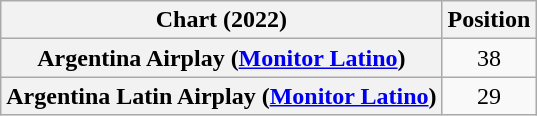<table class="wikitable plainrowheaders" style="text-align:center">
<tr>
<th scope="col">Chart (2022)</th>
<th scope="col">Position</th>
</tr>
<tr>
<th scope="row">Argentina Airplay (<a href='#'>Monitor Latino</a>)</th>
<td>38</td>
</tr>
<tr>
<th scope="row">Argentina Latin Airplay (<a href='#'>Monitor Latino</a>)</th>
<td>29</td>
</tr>
</table>
